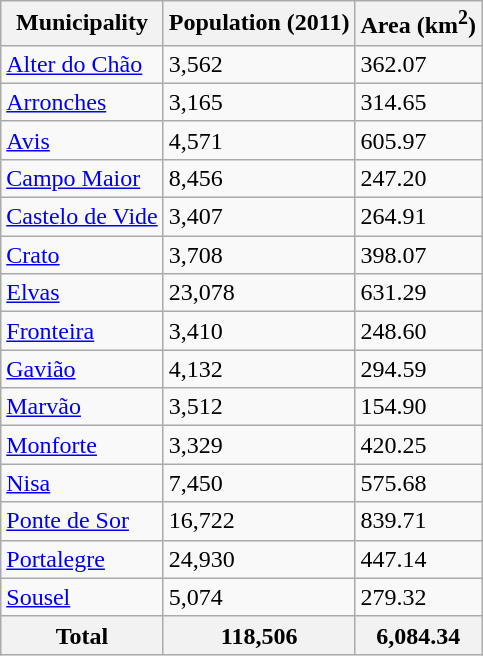<table class="wikitable sortable">
<tr>
<th>Municipality</th>
<th>Population (2011)</th>
<th>Area (km<sup>2</sup>)</th>
</tr>
<tr>
<td><a href='#'>Alter do Chão</a></td>
<td>3,562</td>
<td>362.07</td>
</tr>
<tr>
<td><a href='#'>Arronches</a></td>
<td>3,165</td>
<td>314.65</td>
</tr>
<tr>
<td><a href='#'>Avis</a></td>
<td>4,571</td>
<td>605.97</td>
</tr>
<tr>
<td><a href='#'>Campo Maior</a></td>
<td>8,456</td>
<td>247.20</td>
</tr>
<tr>
<td><a href='#'>Castelo de Vide</a></td>
<td>3,407</td>
<td>264.91</td>
</tr>
<tr>
<td><a href='#'>Crato</a></td>
<td>3,708</td>
<td>398.07</td>
</tr>
<tr>
<td><a href='#'>Elvas</a></td>
<td>23,078</td>
<td>631.29</td>
</tr>
<tr>
<td><a href='#'>Fronteira</a></td>
<td>3,410</td>
<td>248.60</td>
</tr>
<tr>
<td><a href='#'>Gavião</a></td>
<td>4,132</td>
<td>294.59</td>
</tr>
<tr>
<td><a href='#'>Marvão</a></td>
<td>3,512</td>
<td>154.90</td>
</tr>
<tr>
<td><a href='#'>Monforte</a></td>
<td>3,329</td>
<td>420.25</td>
</tr>
<tr>
<td><a href='#'>Nisa</a></td>
<td>7,450</td>
<td>575.68</td>
</tr>
<tr>
<td><a href='#'>Ponte de Sor</a></td>
<td>16,722</td>
<td>839.71</td>
</tr>
<tr>
<td><a href='#'>Portalegre</a></td>
<td>24,930</td>
<td>447.14</td>
</tr>
<tr>
<td><a href='#'>Sousel</a></td>
<td>5,074</td>
<td>279.32</td>
</tr>
<tr>
<th>Total</th>
<th>118,506</th>
<th>6,084.34</th>
</tr>
</table>
